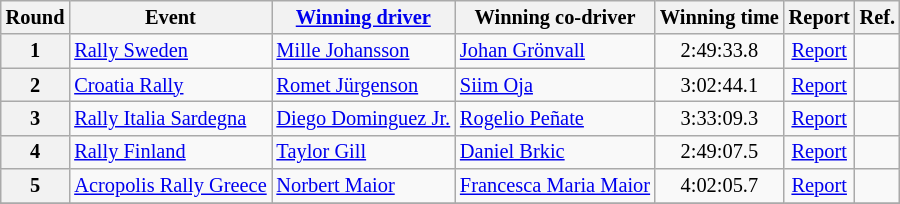<table class="wikitable" style="font-size: 85%;">
<tr>
<th>Round</th>
<th>Event</th>
<th><a href='#'>Winning driver</a></th>
<th>Winning co-driver</th>
<th>Winning time</th>
<th>Report</th>
<th>Ref.</th>
</tr>
<tr>
<th>1</th>
<td> <a href='#'>Rally Sweden</a></td>
<td> <a href='#'>Mille Johansson</a></td>
<td> <a href='#'>Johan Grönvall</a></td>
<td align="center">2:49:33.8</td>
<td align="center"><a href='#'>Report</a></td>
<td align="center"></td>
</tr>
<tr>
<th>2</th>
<td> <a href='#'>Croatia Rally</a></td>
<td> <a href='#'>Romet Jürgenson</a></td>
<td> <a href='#'>Siim Oja</a></td>
<td align="center">3:02:44.1</td>
<td align="center"><a href='#'>Report</a></td>
<td align="center"></td>
</tr>
<tr>
<th>3</th>
<td> <a href='#'>Rally Italia Sardegna</a></td>
<td> <a href='#'>Diego Dominguez Jr.</a></td>
<td> <a href='#'>Rogelio Peñate</a></td>
<td align="center">3:33:09.3</td>
<td align="center"><a href='#'>Report</a></td>
<td align="center"></td>
</tr>
<tr>
<th>4</th>
<td> <a href='#'>Rally Finland</a></td>
<td> <a href='#'>Taylor Gill</a></td>
<td> <a href='#'>Daniel Brkic</a></td>
<td align="center">2:49:07.5</td>
<td align="center"><a href='#'>Report</a></td>
<td align="center"></td>
</tr>
<tr>
<th>5</th>
<td> <a href='#'>Acropolis Rally Greece</a></td>
<td> <a href='#'>Norbert Maior</a></td>
<td> <a href='#'>Francesca Maria Maior</a></td>
<td align="center">4:02:05.7</td>
<td align="center"><a href='#'>Report</a></td>
<td align="center"></td>
</tr>
<tr>
</tr>
</table>
